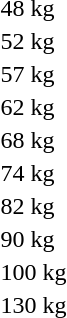<table>
<tr>
<td>48 kg</td>
<td></td>
<td></td>
<td></td>
</tr>
<tr>
<td>52 kg</td>
<td></td>
<td></td>
<td></td>
</tr>
<tr>
<td>57 kg</td>
<td></td>
<td></td>
<td></td>
</tr>
<tr>
<td>62 kg</td>
<td></td>
<td></td>
<td></td>
</tr>
<tr>
<td>68 kg</td>
<td></td>
<td></td>
<td></td>
</tr>
<tr>
<td>74 kg</td>
<td></td>
<td></td>
<td></td>
</tr>
<tr>
<td>82 kg</td>
<td></td>
<td></td>
<td></td>
</tr>
<tr>
<td>90 kg</td>
<td></td>
<td></td>
<td></td>
</tr>
<tr>
<td>100 kg</td>
<td></td>
<td></td>
<td></td>
</tr>
<tr>
<td>130 kg</td>
<td></td>
<td></td>
<td></td>
</tr>
</table>
